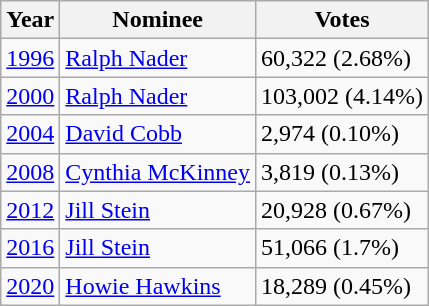<table class="wikitable">
<tr>
<th>Year</th>
<th>Nominee</th>
<th>Votes</th>
</tr>
<tr>
<td><a href='#'>1996</a></td>
<td><a href='#'>Ralph Nader</a></td>
<td>60,322 (2.68%)</td>
</tr>
<tr>
<td><a href='#'>2000</a></td>
<td><a href='#'>Ralph Nader</a></td>
<td>103,002 (4.14%)</td>
</tr>
<tr>
<td><a href='#'>2004</a></td>
<td><a href='#'>David Cobb</a></td>
<td>2,974 (0.10%)</td>
</tr>
<tr>
<td><a href='#'>2008</a></td>
<td><a href='#'>Cynthia McKinney</a></td>
<td>3,819 (0.13%)</td>
</tr>
<tr>
<td><a href='#'>2012</a></td>
<td><a href='#'>Jill Stein</a></td>
<td>20,928 (0.67%)</td>
</tr>
<tr>
<td><a href='#'>2016</a></td>
<td><a href='#'>Jill Stein</a></td>
<td>51,066 (1.7%)</td>
</tr>
<tr>
<td><a href='#'>2020</a></td>
<td><a href='#'>Howie Hawkins</a></td>
<td>18,289 (0.45%)</td>
</tr>
</table>
